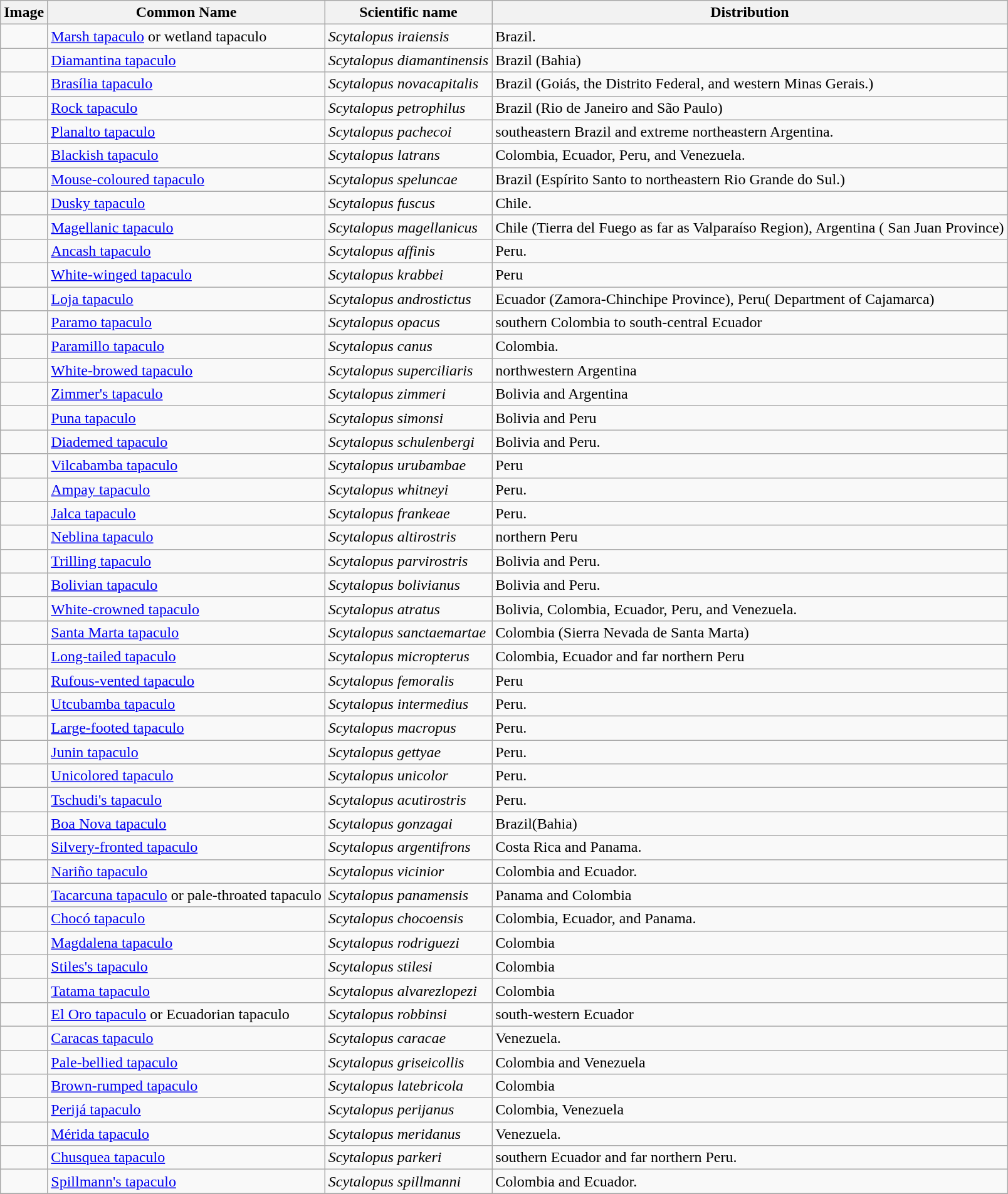<table class="wikitable sortable">
<tr>
<th>Image</th>
<th>Common Name</th>
<th>Scientific name</th>
<th>Distribution</th>
</tr>
<tr>
<td></td>
<td><a href='#'>Marsh tapaculo</a> or wetland tapaculo</td>
<td><em>Scytalopus iraiensis</em></td>
<td>Brazil.</td>
</tr>
<tr>
<td></td>
<td><a href='#'>Diamantina tapaculo</a></td>
<td><em>Scytalopus diamantinensis</em></td>
<td>Brazil (Bahia)</td>
</tr>
<tr>
<td></td>
<td><a href='#'>Brasília tapaculo</a></td>
<td><em>Scytalopus novacapitalis</em></td>
<td>Brazil (Goiás, the Distrito Federal, and western Minas Gerais.)</td>
</tr>
<tr>
<td></td>
<td><a href='#'>Rock tapaculo</a></td>
<td><em>Scytalopus petrophilus</em></td>
<td>Brazil (Rio de Janeiro and São Paulo)</td>
</tr>
<tr>
<td></td>
<td><a href='#'>Planalto tapaculo</a></td>
<td><em>Scytalopus pachecoi</em></td>
<td>southeastern Brazil and extreme northeastern Argentina.</td>
</tr>
<tr>
<td></td>
<td><a href='#'>Blackish tapaculo</a></td>
<td><em>Scytalopus latrans</em></td>
<td>Colombia, Ecuador, Peru, and Venezuela.</td>
</tr>
<tr>
<td></td>
<td><a href='#'>Mouse-coloured tapaculo</a></td>
<td><em>Scytalopus speluncae</em></td>
<td>Brazil (Espírito Santo to northeastern Rio Grande do Sul.)</td>
</tr>
<tr>
<td></td>
<td><a href='#'>Dusky tapaculo</a></td>
<td><em>Scytalopus fuscus</em></td>
<td>Chile.</td>
</tr>
<tr>
<td></td>
<td><a href='#'>Magellanic tapaculo</a></td>
<td><em>Scytalopus magellanicus</em></td>
<td>Chile (Tierra del Fuego as far as Valparaíso Region), Argentina ( San Juan Province)</td>
</tr>
<tr>
<td></td>
<td><a href='#'>Ancash tapaculo</a></td>
<td><em>Scytalopus affinis</em></td>
<td>Peru.</td>
</tr>
<tr>
<td></td>
<td><a href='#'>White-winged tapaculo</a></td>
<td><em>Scytalopus krabbei</em></td>
<td>Peru</td>
</tr>
<tr>
<td></td>
<td><a href='#'>Loja tapaculo</a></td>
<td><em>Scytalopus androstictus</em></td>
<td>Ecuador (Zamora-Chinchipe Province), Peru( Department of Cajamarca)</td>
</tr>
<tr>
<td></td>
<td><a href='#'>Paramo tapaculo</a></td>
<td><em>Scytalopus opacus</em></td>
<td>southern Colombia to south-central Ecuador</td>
</tr>
<tr>
<td></td>
<td><a href='#'>Paramillo tapaculo</a></td>
<td><em>Scytalopus canus</em></td>
<td>Colombia.</td>
</tr>
<tr>
<td></td>
<td><a href='#'>White-browed tapaculo</a></td>
<td><em>Scytalopus superciliaris</em></td>
<td>northwestern Argentina</td>
</tr>
<tr>
<td></td>
<td><a href='#'>Zimmer's tapaculo</a></td>
<td><em>Scytalopus zimmeri</em></td>
<td>Bolivia and Argentina</td>
</tr>
<tr>
<td></td>
<td><a href='#'>Puna tapaculo</a></td>
<td><em>Scytalopus simonsi</em></td>
<td>Bolivia and Peru</td>
</tr>
<tr>
<td></td>
<td><a href='#'>Diademed tapaculo</a></td>
<td><em>Scytalopus schulenbergi</em></td>
<td>Bolivia and Peru.</td>
</tr>
<tr>
<td></td>
<td><a href='#'>Vilcabamba tapaculo</a></td>
<td><em>Scytalopus urubambae</em></td>
<td>Peru</td>
</tr>
<tr>
<td></td>
<td><a href='#'>Ampay tapaculo</a></td>
<td><em>Scytalopus whitneyi</em></td>
<td>Peru.</td>
</tr>
<tr>
<td></td>
<td><a href='#'>Jalca tapaculo</a></td>
<td><em>Scytalopus frankeae</em></td>
<td>Peru.</td>
</tr>
<tr>
<td></td>
<td><a href='#'>Neblina tapaculo</a></td>
<td><em>Scytalopus altirostris</em></td>
<td>northern Peru</td>
</tr>
<tr>
<td></td>
<td><a href='#'>Trilling tapaculo</a></td>
<td><em>Scytalopus parvirostris</em></td>
<td>Bolivia and Peru.</td>
</tr>
<tr>
<td></td>
<td><a href='#'>Bolivian tapaculo</a></td>
<td><em>Scytalopus bolivianus</em></td>
<td>Bolivia and Peru.</td>
</tr>
<tr>
<td></td>
<td><a href='#'>White-crowned tapaculo</a></td>
<td><em>Scytalopus atratus</em></td>
<td>Bolivia, Colombia, Ecuador, Peru, and Venezuela.</td>
</tr>
<tr>
<td></td>
<td><a href='#'>Santa Marta tapaculo</a></td>
<td><em>Scytalopus sanctaemartae</em></td>
<td>Colombia (Sierra Nevada de Santa Marta)</td>
</tr>
<tr>
<td></td>
<td><a href='#'>Long-tailed tapaculo</a></td>
<td><em>Scytalopus micropterus</em></td>
<td>Colombia, Ecuador and far northern Peru</td>
</tr>
<tr>
<td></td>
<td><a href='#'>Rufous-vented tapaculo</a></td>
<td><em>Scytalopus femoralis</em></td>
<td>Peru</td>
</tr>
<tr>
<td></td>
<td><a href='#'>Utcubamba tapaculo</a></td>
<td><em>Scytalopus intermedius</em></td>
<td>Peru.</td>
</tr>
<tr>
<td></td>
<td><a href='#'>Large-footed tapaculo</a></td>
<td><em>Scytalopus macropus</em></td>
<td>Peru.</td>
</tr>
<tr>
<td></td>
<td><a href='#'>Junin tapaculo</a></td>
<td><em>Scytalopus gettyae</em></td>
<td>Peru.</td>
</tr>
<tr>
<td></td>
<td><a href='#'>Unicolored tapaculo</a></td>
<td><em>Scytalopus unicolor</em></td>
<td>Peru.</td>
</tr>
<tr>
<td></td>
<td><a href='#'>Tschudi's tapaculo</a></td>
<td><em>Scytalopus acutirostris</em></td>
<td>Peru.</td>
</tr>
<tr>
<td></td>
<td><a href='#'>Boa Nova tapaculo</a></td>
<td><em>Scytalopus gonzagai</em></td>
<td>Brazil(Bahia)</td>
</tr>
<tr>
<td></td>
<td><a href='#'>Silvery-fronted tapaculo</a></td>
<td><em>Scytalopus argentifrons</em></td>
<td>Costa Rica and Panama.</td>
</tr>
<tr>
<td></td>
<td><a href='#'>Nariño tapaculo</a></td>
<td><em>Scytalopus vicinior</em></td>
<td>Colombia and Ecuador.</td>
</tr>
<tr>
<td></td>
<td><a href='#'>Tacarcuna tapaculo</a> or pale-throated tapaculo</td>
<td><em>Scytalopus panamensis</em></td>
<td>Panama and Colombia</td>
</tr>
<tr>
<td></td>
<td><a href='#'>Chocó tapaculo</a></td>
<td><em>Scytalopus chocoensis</em></td>
<td>Colombia, Ecuador, and Panama.</td>
</tr>
<tr>
<td></td>
<td><a href='#'>Magdalena tapaculo</a></td>
<td><em>Scytalopus rodriguezi</em></td>
<td>Colombia</td>
</tr>
<tr>
<td></td>
<td><a href='#'>Stiles's tapaculo</a></td>
<td><em>Scytalopus stilesi</em></td>
<td>Colombia</td>
</tr>
<tr>
<td></td>
<td><a href='#'>Tatama tapaculo</a></td>
<td><em>Scytalopus alvarezlopezi</em></td>
<td>Colombia</td>
</tr>
<tr>
<td></td>
<td><a href='#'>El Oro tapaculo</a> or Ecuadorian tapaculo</td>
<td><em>Scytalopus robbinsi</em></td>
<td>south-western Ecuador</td>
</tr>
<tr>
<td></td>
<td><a href='#'>Caracas tapaculo</a></td>
<td><em>Scytalopus caracae</em></td>
<td>Venezuela.</td>
</tr>
<tr>
<td></td>
<td><a href='#'>Pale-bellied tapaculo</a></td>
<td><em>Scytalopus griseicollis</em></td>
<td>Colombia and Venezuela</td>
</tr>
<tr>
<td></td>
<td><a href='#'>Brown-rumped tapaculo</a></td>
<td><em>Scytalopus latebricola</em></td>
<td>Colombia</td>
</tr>
<tr>
<td></td>
<td><a href='#'>Perijá tapaculo</a></td>
<td><em>Scytalopus perijanus</em></td>
<td>Colombia, Venezuela</td>
</tr>
<tr>
<td></td>
<td><a href='#'>Mérida tapaculo</a></td>
<td><em>Scytalopus meridanus</em></td>
<td>Venezuela.</td>
</tr>
<tr>
<td></td>
<td><a href='#'>Chusquea tapaculo</a></td>
<td><em>Scytalopus parkeri</em></td>
<td>southern Ecuador and far northern Peru.</td>
</tr>
<tr>
<td></td>
<td><a href='#'>Spillmann's tapaculo</a></td>
<td><em>Scytalopus spillmanni</em></td>
<td>Colombia and Ecuador.</td>
</tr>
<tr>
</tr>
</table>
